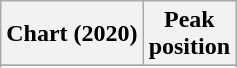<table class="wikitable sortable plainrowheaders" style="text-align:center">
<tr>
<th scope="col">Chart (2020)</th>
<th scope="col">Peak<br>position</th>
</tr>
<tr>
</tr>
<tr>
</tr>
</table>
